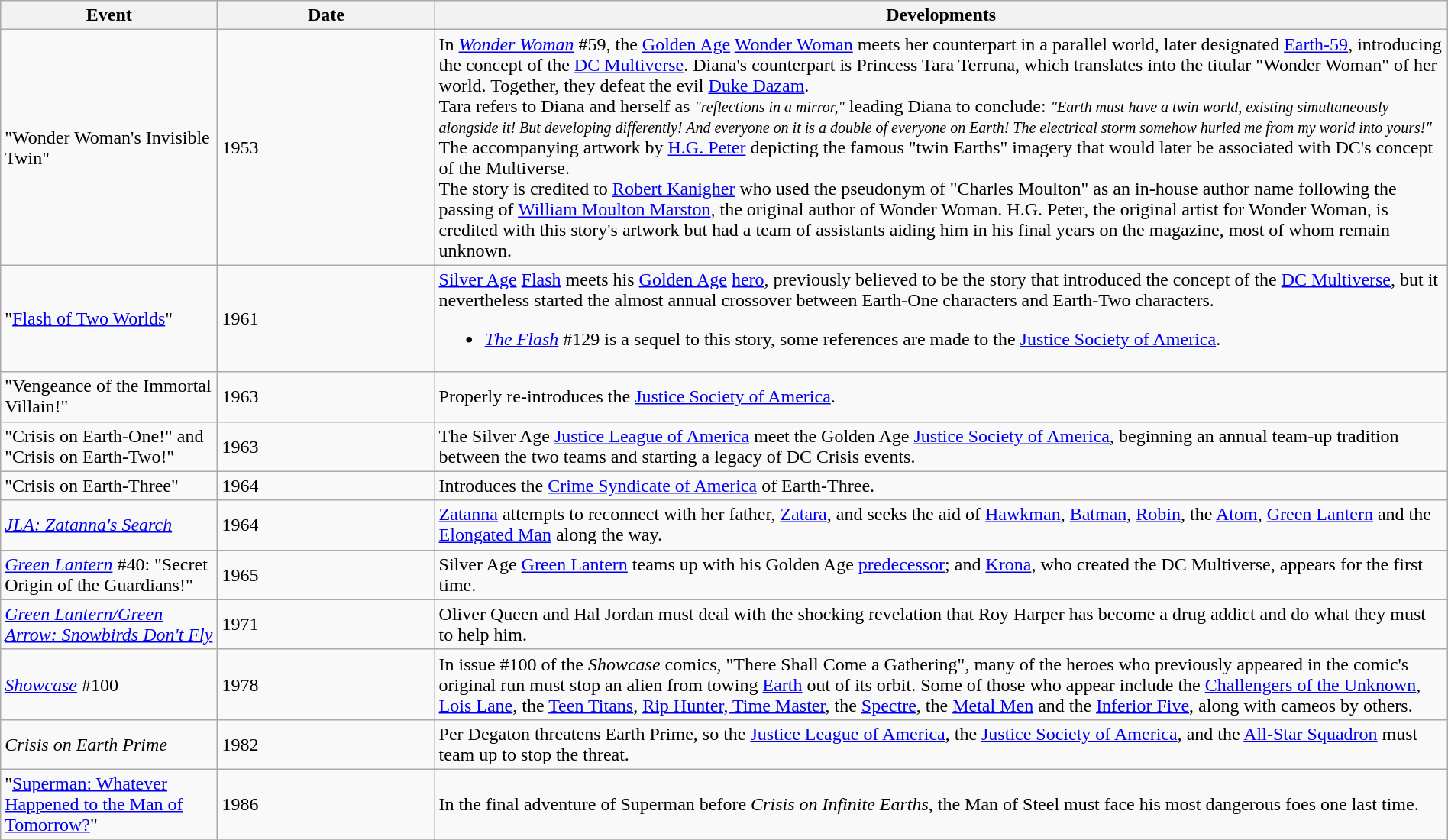<table class="wikitable" style="width:100%;">
<tr>
<th width=15%>Event</th>
<th width=15%>Date</th>
<th width=70%>Developments</th>
</tr>
<tr>
<td>"Wonder Woman's Invisible Twin"</td>
<td>1953</td>
<td>In <a href='#'><em>Wonder Woman</em></a> #59, the <a href='#'>Golden Age</a> <a href='#'>Wonder Woman</a> meets her counterpart in a parallel world, later designated <a href='#'>Earth-59</a>, introducing the concept of the <a href='#'>DC Multiverse</a>. Diana's counterpart is Princess Tara Terruna, which translates into the titular "Wonder Woman" of her world. Together, they defeat the evil <a href='#'>Duke Dazam</a>.<br>Tara refers to Diana and herself as <small><em>"reflections in a mirror,"</em></small> leading Diana to conclude: <small><em>"Earth must have a twin world, existing simultaneously alongside it! But developing differently! And everyone on it is a double of everyone on Earth! The electrical storm somehow hurled me from my world into yours!"</em></small> The accompanying artwork by <a href='#'>H.G. Peter</a> depicting the famous "twin Earths" imagery that would later be associated with DC's concept of the Multiverse.<br>The story is credited to <a href='#'>Robert Kanigher</a> who used the pseudonym of "Charles Moulton" as an in-house author name following the passing of <a href='#'>William Moulton Marston</a>, the original author of Wonder Woman. H.G. Peter, the original artist for Wonder Woman, is credited with this story's artwork but had a team of assistants aiding him in his final years on the magazine, most of whom remain unknown.</td>
</tr>
<tr>
<td>"<a href='#'>Flash of Two Worlds</a>"</td>
<td>1961</td>
<td><a href='#'>Silver Age</a> <a href='#'>Flash</a> meets his <a href='#'>Golden Age</a> <a href='#'>hero</a>, previously believed to be the story that introduced the concept of the <a href='#'>DC Multiverse</a>, but it nevertheless started the almost annual crossover between Earth-One characters and Earth-Two characters.<br><ul><li><em><a href='#'>The Flash</a></em> #129 is a sequel to this story, some references are made to the <a href='#'>Justice Society of America</a>.</li></ul></td>
</tr>
<tr>
<td>"Vengeance of the Immortal Villain!"</td>
<td>1963</td>
<td>Properly re-introduces the <a href='#'>Justice Society of America</a>.</td>
</tr>
<tr>
<td>"Crisis on Earth-One!" and "Crisis on Earth-Two!"</td>
<td>1963</td>
<td>The Silver Age <a href='#'>Justice League of America</a> meet the Golden Age <a href='#'>Justice Society of America</a>, beginning an annual team-up tradition between the two teams and starting a legacy of DC Crisis events.</td>
</tr>
<tr>
<td>"Crisis on Earth-Three"</td>
<td>1964</td>
<td>Introduces the <a href='#'>Crime Syndicate of America</a> of Earth-Three.</td>
</tr>
<tr>
<td><em><a href='#'>JLA: Zatanna's Search</a></em></td>
<td>1964</td>
<td><a href='#'>Zatanna</a> attempts to reconnect with her father, <a href='#'>Zatara</a>, and seeks the aid of <a href='#'>Hawkman</a>, <a href='#'>Batman</a>, <a href='#'>Robin</a>, the <a href='#'>Atom</a>, <a href='#'>Green Lantern</a> and the <a href='#'>Elongated Man</a> along the way.</td>
</tr>
<tr>
<td><em><a href='#'>Green Lantern</a></em> #40: "Secret Origin of the Guardians!"</td>
<td>1965</td>
<td>Silver Age <a href='#'>Green Lantern</a> teams up with his Golden Age <a href='#'>predecessor</a>; and <a href='#'>Krona</a>, who created the DC Multiverse, appears for the first time.</td>
</tr>
<tr>
<td><em><a href='#'>Green Lantern/Green Arrow: Snowbirds Don't Fly</a></em></td>
<td>1971</td>
<td>Oliver Queen and Hal Jordan must deal with the shocking revelation that Roy Harper has become a drug addict and do what they must to help him.</td>
</tr>
<tr>
<td><em><a href='#'>Showcase</a></em> #100</td>
<td>1978</td>
<td>In issue #100 of the <em>Showcase</em> comics, "There Shall Come a Gathering", many of the heroes who previously appeared in the comic's original run must stop an alien from towing <a href='#'>Earth</a> out of its orbit. Some of those who appear include the <a href='#'>Challengers of the Unknown</a>, <a href='#'>Lois Lane</a>, the <a href='#'>Teen Titans</a>, <a href='#'>Rip Hunter, Time Master</a>, the <a href='#'>Spectre</a>, the <a href='#'>Metal Men</a> and the <a href='#'>Inferior Five</a>, along with cameos by others.</td>
</tr>
<tr>
<td><em>Crisis on Earth Prime</em></td>
<td>1982</td>
<td>Per Degaton threatens Earth Prime, so the <a href='#'>Justice League of America</a>, the <a href='#'>Justice Society of America</a>, and the <a href='#'>All-Star Squadron</a> must team up to stop the threat.</td>
</tr>
<tr>
<td>"<a href='#'>Superman: Whatever Happened to the Man of Tomorrow?</a>"</td>
<td>1986</td>
<td>In the final adventure of Superman before <em>Crisis on Infinite Earths</em>, the Man of Steel must face his most dangerous foes one last time.</td>
</tr>
<tr>
</tr>
</table>
